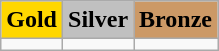<table class="wikitable">
<tr>
<td align=center bgcolor=gold> <strong>Gold</strong></td>
<td align=center bgcolor=silver> <strong>Silver</strong></td>
<td align=center bgcolor=cc9966> <strong>Bronze</strong></td>
</tr>
<tr>
<td></td>
<td></td>
<td></td>
</tr>
</table>
